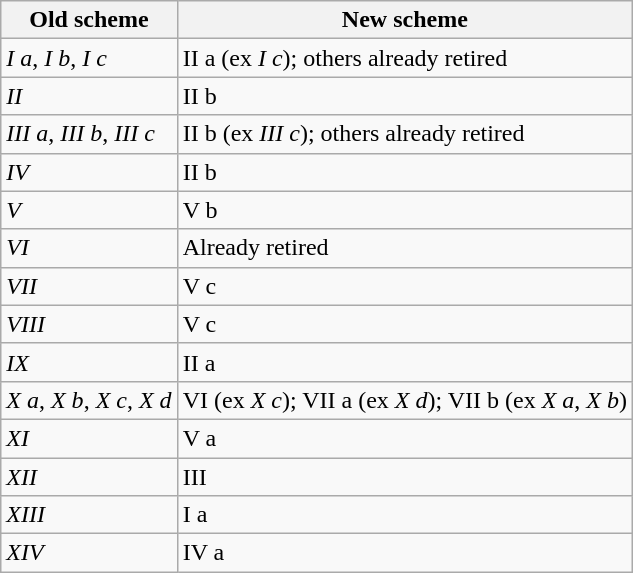<table class="wikitable float-left">
<tr>
<th>Old scheme</th>
<th>New scheme</th>
</tr>
<tr>
<td><em>I a</em>, <em>I b</em>, <em>I c</em></td>
<td>II a (ex <em>I c</em>); others already retired</td>
</tr>
<tr>
<td><em>II</em></td>
<td>II b</td>
</tr>
<tr>
<td><em>III a</em>, <em>III b</em>, <em>III c</em></td>
<td>II b (ex <em>III c</em>); others already retired</td>
</tr>
<tr>
<td><em>IV</em></td>
<td>II b</td>
</tr>
<tr>
<td><em>V</em></td>
<td>V b</td>
</tr>
<tr>
<td><em>VI</em></td>
<td>Already retired</td>
</tr>
<tr>
<td><em>VII</em></td>
<td>V c</td>
</tr>
<tr>
<td><em>VIII</em></td>
<td>V c</td>
</tr>
<tr>
<td><em>IX</em></td>
<td>II a</td>
</tr>
<tr>
<td><em>X a</em>, <em>X b</em>, <em>X c</em>, <em>X d</em></td>
<td>VI (ex <em>X c</em>); VII a (ex <em>X d</em>); VII b (ex <em>X a</em>, <em>X b</em>)</td>
</tr>
<tr>
<td><em>XI</em></td>
<td>V a</td>
</tr>
<tr>
<td><em>XII</em></td>
<td>III</td>
</tr>
<tr>
<td><em>XIII</em></td>
<td>I a</td>
</tr>
<tr>
<td><em>XIV</em></td>
<td>IV a</td>
</tr>
</table>
